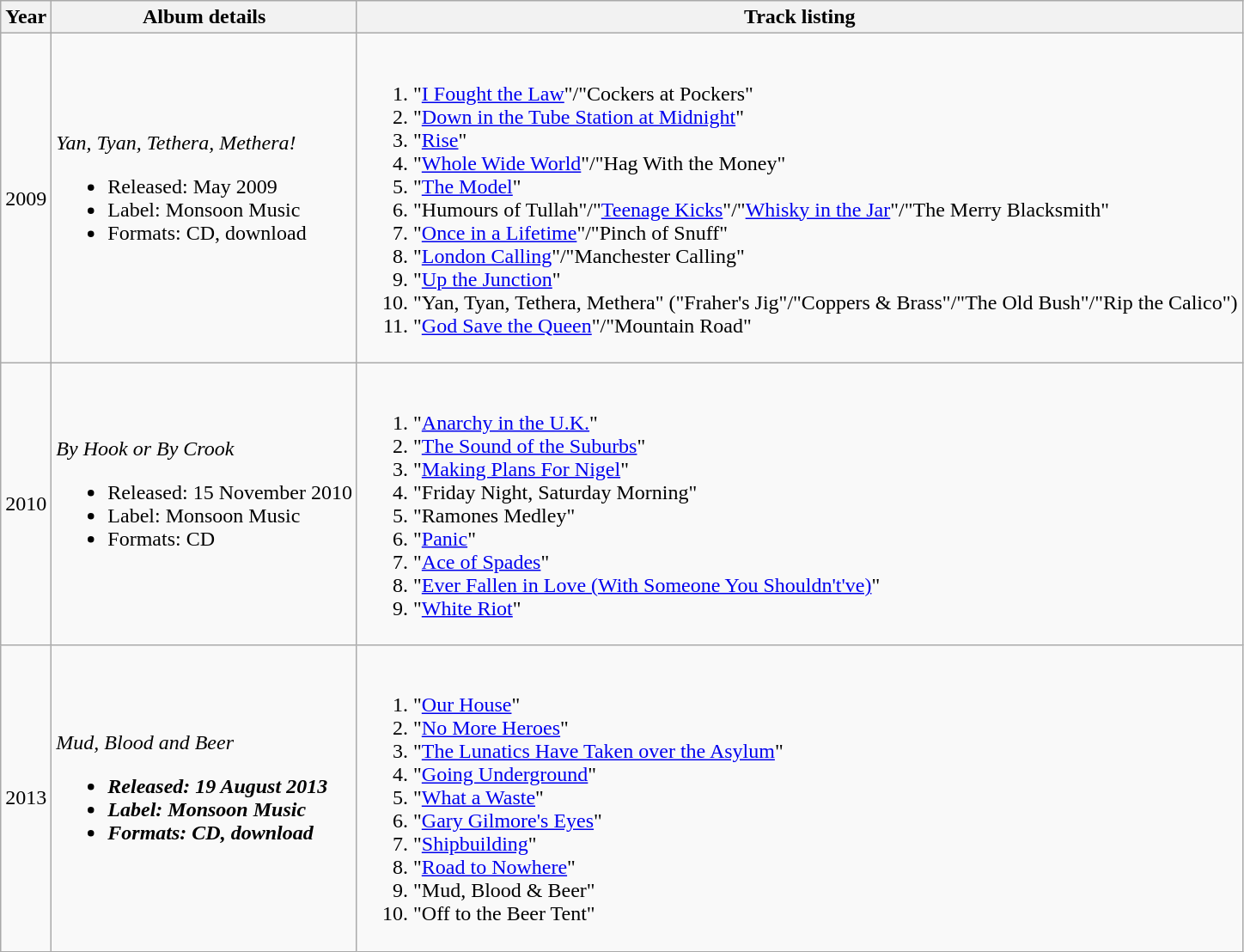<table class=wikitable>
<tr>
<th>Year</th>
<th>Album details</th>
<th>Track listing</th>
</tr>
<tr>
<td>2009</td>
<td><em>Yan, Tyan, Tethera, Methera!</em><br><ul><li>Released: May 2009</li><li>Label: Monsoon Music</li><li>Formats: CD, download</li></ul></td>
<td><br><ol><li>"<a href='#'>I Fought the Law</a>"/"Cockers at Pockers"</li><li>"<a href='#'>Down in the Tube Station at Midnight</a>"</li><li>"<a href='#'>Rise</a>"</li><li>"<a href='#'>Whole Wide World</a>"/"Hag With the Money"</li><li>"<a href='#'>The Model</a>"</li><li>"Humours of Tullah"/"<a href='#'>Teenage Kicks</a>"/"<a href='#'>Whisky in the Jar</a>"/"The Merry Blacksmith"</li><li>"<a href='#'>Once in a Lifetime</a>"/"Pinch of Snuff"</li><li>"<a href='#'>London Calling</a>"/"Manchester Calling"</li><li>"<a href='#'>Up the Junction</a>"</li><li>"Yan, Tyan, Tethera, Methera" ("Fraher's Jig"/"Coppers & Brass"/"The Old Bush"/"Rip the Calico")</li><li>"<a href='#'>God Save the Queen</a>"/"Mountain Road"</li></ol></td>
</tr>
<tr>
<td>2010</td>
<td><em>By Hook or By Crook</em><br><ul><li>Released: 15 November 2010</li><li>Label: Monsoon Music</li><li>Formats: CD</li></ul></td>
<td><br><ol><li>"<a href='#'>Anarchy in the U.K.</a>"</li><li>"<a href='#'>The Sound of the Suburbs</a>"</li><li>"<a href='#'>Making Plans For Nigel</a>"</li><li>"Friday Night, Saturday Morning"</li><li>"Ramones Medley"</li><li>"<a href='#'>Panic</a>"</li><li>"<a href='#'>Ace of Spades</a>"</li><li>"<a href='#'>Ever Fallen in Love (With Someone You Shouldn't've)</a>"</li><li>"<a href='#'>White Riot</a>"</li></ol></td>
</tr>
<tr>
<td>2013</td>
<td><em>Mud, Blood and Beer<strong><br><ul><li>Released: 19 August 2013</li><li>Label: Monsoon Music</li><li>Formats: CD, download</li></ul></td>
<td><br><ol><li>"<a href='#'>Our House</a>"</li><li>"<a href='#'>No More Heroes</a>"</li><li>"<a href='#'>The Lunatics Have Taken over the Asylum</a>"</li><li>"<a href='#'>Going Underground</a>"</li><li>"<a href='#'>What a Waste</a>"</li><li>"<a href='#'>Gary Gilmore's Eyes</a>"</li><li>"<a href='#'>Shipbuilding</a>"</li><li>"<a href='#'>Road to Nowhere</a>"</li><li>"Mud, Blood & Beer"</li><li>"Off to the Beer Tent"</li></ol></td>
</tr>
</table>
